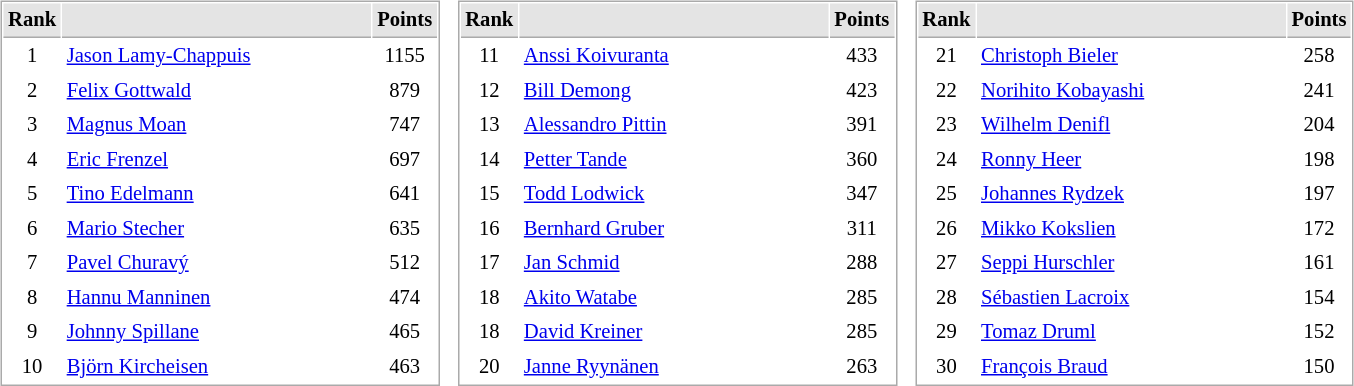<table border="0" cellspacing="10">
<tr>
<td valign=top><br><table cellspacing="1" cellpadding="3" style="border:1px solid #AAAAAA;font-size:86%">
<tr bgcolor="#E4E4E4">
<th style="border-bottom:1px solid #AAAAAA" width=10>Rank</th>
<th style="border-bottom:1px solid #AAAAAA" width=200></th>
<th style="border-bottom:1px solid #AAAAAA" width=20>Points</th>
</tr>
<tr align="center">
<td>1</td>
<td align="left"> <a href='#'>Jason Lamy-Chappuis</a></td>
<td>1155</td>
</tr>
<tr align="center">
<td>2</td>
<td align="left"> <a href='#'>Felix Gottwald</a></td>
<td>879</td>
</tr>
<tr align="center">
<td>3</td>
<td align="left"> <a href='#'>Magnus Moan</a></td>
<td>747</td>
</tr>
<tr align="center">
<td>4</td>
<td align="left"> <a href='#'>Eric Frenzel</a></td>
<td>697</td>
</tr>
<tr align="center">
<td>5</td>
<td align="left"> <a href='#'>Tino Edelmann</a></td>
<td>641</td>
</tr>
<tr align="center">
<td>6</td>
<td align="left"> <a href='#'>Mario Stecher</a></td>
<td>635</td>
</tr>
<tr align="center">
<td>7</td>
<td align="left"> <a href='#'>Pavel Churavý</a></td>
<td>512</td>
</tr>
<tr align="center">
<td>8</td>
<td align="left"> <a href='#'>Hannu Manninen</a></td>
<td>474</td>
</tr>
<tr align="center">
<td>9</td>
<td align="left"> <a href='#'>Johnny Spillane</a></td>
<td>465</td>
</tr>
<tr align="center">
<td>10</td>
<td align="left"> <a href='#'>Björn Kircheisen</a></td>
<td>463</td>
</tr>
</table>
</td>
<td valign=top><br><table cellspacing="1" cellpadding="3" style="border:1px solid #AAAAAA;font-size:86%">
<tr bgcolor="#E4E4E4">
<th style="border-bottom:1px solid #AAAAAA" width=10>Rank</th>
<th style="border-bottom:1px solid #AAAAAA" width=200></th>
<th style="border-bottom:1px solid #AAAAAA" width=20>Points</th>
</tr>
<tr align="center">
<td>11</td>
<td align="left"> <a href='#'>Anssi Koivuranta</a></td>
<td>433</td>
</tr>
<tr align="center">
<td>12</td>
<td align="left"> <a href='#'>Bill Demong</a></td>
<td>423</td>
</tr>
<tr align="center">
<td>13</td>
<td align="left"> <a href='#'>Alessandro Pittin</a></td>
<td>391</td>
</tr>
<tr align="center">
<td>14</td>
<td align="left"> <a href='#'>Petter Tande</a></td>
<td>360</td>
</tr>
<tr align="center">
<td>15</td>
<td align="left"> <a href='#'>Todd Lodwick</a></td>
<td>347</td>
</tr>
<tr align="center">
<td>16</td>
<td align="left"> <a href='#'>Bernhard Gruber</a></td>
<td>311</td>
</tr>
<tr align="center">
<td>17</td>
<td align="left"> <a href='#'>Jan Schmid</a></td>
<td>288</td>
</tr>
<tr align="center">
<td>18</td>
<td align="left"> <a href='#'>Akito Watabe</a></td>
<td>285</td>
</tr>
<tr align="center">
<td>18</td>
<td align="left"> <a href='#'>David Kreiner</a></td>
<td>285</td>
</tr>
<tr align="center">
<td>20</td>
<td align="left"> <a href='#'>Janne Ryynänen</a></td>
<td>263</td>
</tr>
</table>
</td>
<td><br><table cellspacing="1" cellpadding="3" style="border:1px solid #AAAAAA;font-size:86%">
<tr bgcolor="#E4E4E4">
<th style="border-bottom:1px solid #AAAAAA" width=10>Rank</th>
<th style="border-bottom:1px solid #AAAAAA" width=200></th>
<th style="border-bottom:1px solid #AAAAAA" width=20>Points</th>
</tr>
<tr align="center">
<td>21</td>
<td align="left"> <a href='#'>Christoph Bieler</a></td>
<td>258</td>
</tr>
<tr align="center">
<td>22</td>
<td align="left"> <a href='#'>Norihito Kobayashi</a></td>
<td>241</td>
</tr>
<tr align="center">
<td>23</td>
<td align="left"> <a href='#'>Wilhelm Denifl</a></td>
<td>204</td>
</tr>
<tr align="center">
<td>24</td>
<td align="left"> <a href='#'>Ronny Heer</a></td>
<td>198</td>
</tr>
<tr align="center">
<td>25</td>
<td align="left"> <a href='#'>Johannes Rydzek</a></td>
<td>197</td>
</tr>
<tr align="center">
<td>26</td>
<td align="left"> <a href='#'>Mikko Kokslien</a></td>
<td>172</td>
</tr>
<tr align="center">
<td>27</td>
<td align="left"> <a href='#'>Seppi Hurschler</a></td>
<td>161</td>
</tr>
<tr align="center">
<td>28</td>
<td align="left"> <a href='#'>Sébastien Lacroix</a></td>
<td>154</td>
</tr>
<tr align="center">
<td>29</td>
<td align="left"> <a href='#'>Tomaz Druml</a></td>
<td>152</td>
</tr>
<tr align="center">
<td>30</td>
<td align="left"> <a href='#'>François Braud</a></td>
<td>150</td>
</tr>
</table>
</td>
</tr>
</table>
